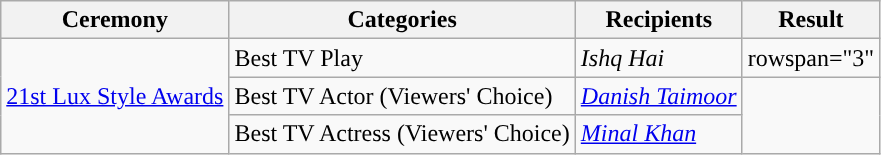<table class="wikitable style">
<tr>
<th>Ceremony</th>
<th>Categories</th>
<th>Recipients</th>
<th>Result</th>
</tr>
<tr>
<td Rowspan="3"><a href='#'>21st Lux Style Awards</a></td>
<td>Best TV Play</td>
<td><em>Ishq Hai</em></td>
<td>rowspan="3" </td>
</tr>
<tr>
<td>Best TV Actor (Viewers' Choice)</td>
<td><em><a href='#'>Danish Taimoor</a></em></td>
</tr>
<tr>
<td>Best TV Actress (Viewers' Choice)</td>
<td><em><a href='#'>Minal Khan</a></em></td>
</tr>
</table>
